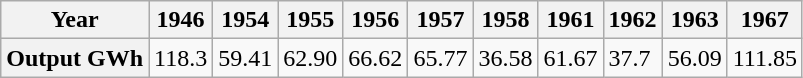<table class="wikitable">
<tr>
<th>Year</th>
<th>1946</th>
<th>1954</th>
<th>1955</th>
<th>1956</th>
<th>1957</th>
<th>1958</th>
<th>1961</th>
<th>1962</th>
<th>1963</th>
<th>1967</th>
</tr>
<tr>
<th>Output GWh</th>
<td>118.3</td>
<td>59.41</td>
<td>62.90</td>
<td>66.62</td>
<td>65.77</td>
<td>36.58</td>
<td>61.67</td>
<td>37.7</td>
<td>56.09</td>
<td>111.85</td>
</tr>
</table>
